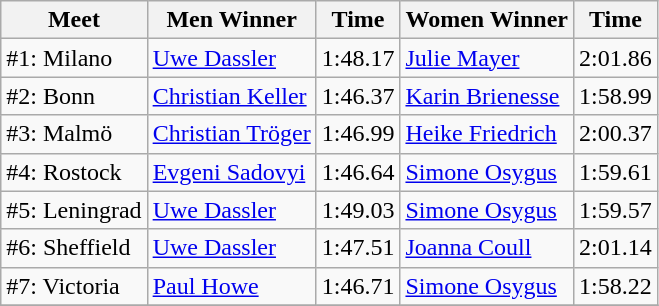<table class=wikitable>
<tr>
<th>Meet</th>
<th>Men Winner</th>
<th>Time</th>
<th>Women Winner</th>
<th>Time</th>
</tr>
<tr>
<td>#1: Milano</td>
<td> <a href='#'>Uwe Dassler</a></td>
<td align=center>1:48.17</td>
<td> <a href='#'>Julie Mayer</a></td>
<td align=center>2:01.86</td>
</tr>
<tr>
<td>#2: Bonn</td>
<td> <a href='#'>Christian Keller</a></td>
<td align=center>1:46.37</td>
<td> <a href='#'>Karin Brienesse</a></td>
<td align=center>1:58.99</td>
</tr>
<tr>
<td>#3: Malmö</td>
<td> <a href='#'>Christian Tröger</a></td>
<td align=center>1:46.99</td>
<td> <a href='#'>Heike Friedrich</a></td>
<td align=center>2:00.37</td>
</tr>
<tr>
<td>#4: Rostock</td>
<td> <a href='#'>Evgeni Sadovyi</a></td>
<td align=center>1:46.64</td>
<td> <a href='#'>Simone Osygus</a></td>
<td align=center>1:59.61</td>
</tr>
<tr>
<td>#5: Leningrad</td>
<td> <a href='#'>Uwe Dassler</a></td>
<td align=center>1:49.03</td>
<td> <a href='#'>Simone Osygus</a></td>
<td align=center>1:59.57</td>
</tr>
<tr>
<td>#6: Sheffield</td>
<td> <a href='#'>Uwe Dassler</a></td>
<td align=center>1:47.51</td>
<td> <a href='#'>Joanna Coull</a></td>
<td align=center>2:01.14</td>
</tr>
<tr>
<td>#7: Victoria</td>
<td> <a href='#'>Paul Howe</a></td>
<td align=center>1:46.71</td>
<td> <a href='#'>Simone Osygus</a></td>
<td align=center>1:58.22</td>
</tr>
<tr>
</tr>
</table>
